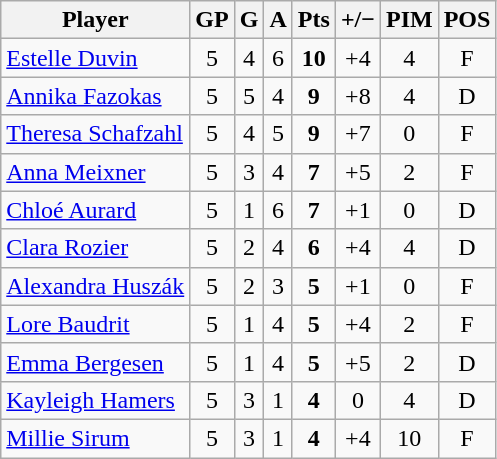<table class="wikitable sortable" style="text-align:center;">
<tr>
<th>Player</th>
<th>GP</th>
<th>G</th>
<th>A</th>
<th>Pts</th>
<th>+/−</th>
<th>PIM</th>
<th>POS</th>
</tr>
<tr>
<td style="text-align:left;"> <a href='#'>Estelle Duvin</a></td>
<td>5</td>
<td>4</td>
<td>6</td>
<td><strong>10</strong></td>
<td>+4</td>
<td>4</td>
<td>F</td>
</tr>
<tr>
<td style="text-align:left;"> <a href='#'>Annika Fazokas</a></td>
<td>5</td>
<td>5</td>
<td>4</td>
<td><strong>9</strong></td>
<td>+8</td>
<td>4</td>
<td>D</td>
</tr>
<tr>
<td style="text-align:left;"> <a href='#'>Theresa Schafzahl</a></td>
<td>5</td>
<td>4</td>
<td>5</td>
<td><strong>9</strong></td>
<td>+7</td>
<td>0</td>
<td>F</td>
</tr>
<tr>
<td style="text-align:left;"> <a href='#'>Anna Meixner</a></td>
<td>5</td>
<td>3</td>
<td>4</td>
<td><strong>7</strong></td>
<td>+5</td>
<td>2</td>
<td>F</td>
</tr>
<tr>
<td style="text-align:left;"> <a href='#'>Chloé Aurard</a></td>
<td>5</td>
<td>1</td>
<td>6</td>
<td><strong>7</strong></td>
<td>+1</td>
<td>0</td>
<td>D</td>
</tr>
<tr>
<td style="text-align:left;"> <a href='#'>Clara Rozier</a></td>
<td>5</td>
<td>2</td>
<td>4</td>
<td><strong>6</strong></td>
<td>+4</td>
<td>4</td>
<td>D</td>
</tr>
<tr>
<td style="text-align:left;"> <a href='#'>Alexandra Huszák</a></td>
<td>5</td>
<td>2</td>
<td>3</td>
<td><strong>5</strong></td>
<td>+1</td>
<td>0</td>
<td>F</td>
</tr>
<tr>
<td style="text-align:left;"> <a href='#'>Lore Baudrit</a></td>
<td>5</td>
<td>1</td>
<td>4</td>
<td><strong>5</strong></td>
<td>+4</td>
<td>2</td>
<td>F</td>
</tr>
<tr>
<td style="text-align:left;"> <a href='#'>Emma Bergesen</a></td>
<td>5</td>
<td>1</td>
<td>4</td>
<td><strong>5</strong></td>
<td>+5</td>
<td>2</td>
<td>D</td>
</tr>
<tr>
<td style="text-align:left;"> <a href='#'>Kayleigh Hamers</a></td>
<td>5</td>
<td>3</td>
<td>1</td>
<td><strong>4</strong></td>
<td>0</td>
<td>4</td>
<td>D</td>
</tr>
<tr>
<td style="text-align:left;"> <a href='#'>Millie Sirum</a></td>
<td>5</td>
<td>3</td>
<td>1</td>
<td><strong>4</strong></td>
<td>+4</td>
<td>10</td>
<td>F</td>
</tr>
</table>
